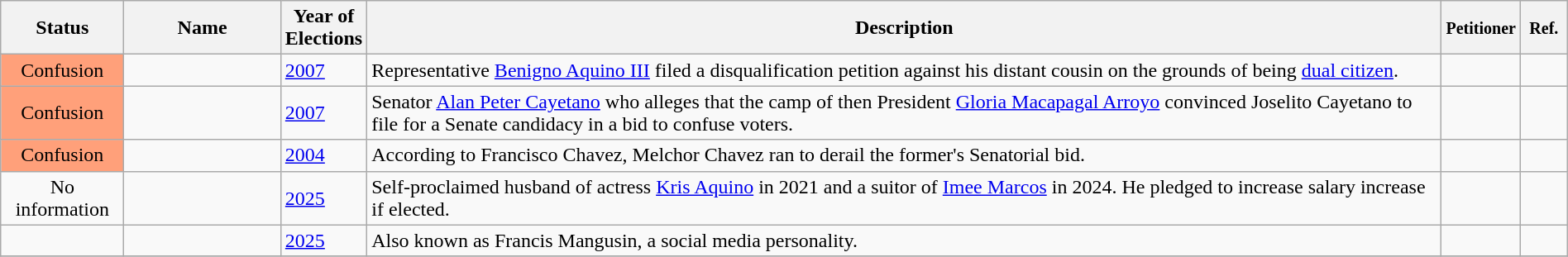<table class="wikitable sortable" style="margin-right: 0;">
<tr>
<th>Status</th>
<th width=10%>Name</th>
<th>Year of<br> Elections</th>
<th>Description</th>
<th><small>Petitioner</small></th>
<th width=3%><small>Ref.</small></th>
</tr>
<tr>
<td style="background: lightsalmon" align=center>Confusion</td>
<td></td>
<td><a href='#'>2007</a></td>
<td>Representative <a href='#'>Benigno Aquino III</a> filed a disqualification petition against his distant cousin on the grounds of being <a href='#'>dual citizen</a>.</td>
<td></td>
<td></td>
</tr>
<tr>
<td style="background: lightsalmon" align=center>Confusion</td>
<td></td>
<td><a href='#'>2007</a></td>
<td>Senator <a href='#'>Alan Peter Cayetano</a> who alleges that the camp of then President <a href='#'>Gloria Macapagal Arroyo</a> convinced Joselito Cayetano to file for a Senate candidacy in a bid to confuse voters.</td>
<td></td>
<td></td>
</tr>
<tr>
<td style="background: lightsalmon" align=center>Confusion</td>
<td></td>
<td><a href='#'>2004</a></td>
<td>According to Francisco Chavez, Melchor Chavez ran to derail the former's Senatorial bid.</td>
<td></td>
<td></td>
</tr>
<tr>
<td align=center>No information</td>
<td></td>
<td><a href='#'>2025</a></td>
<td>Self-proclaimed husband of actress <a href='#'>Kris Aquino</a> in 2021 and a suitor of <a href='#'>Imee Marcos</a> in 2024. He pledged to increase salary increase if elected.</td>
<td></td>
<td></td>
</tr>
<tr>
<td></td>
<td></td>
<td><a href='#'>2025</a></td>
<td>Also known as Francis Mangusin, a social media personality.</td>
<td></td>
<td></td>
</tr>
<tr>
</tr>
</table>
